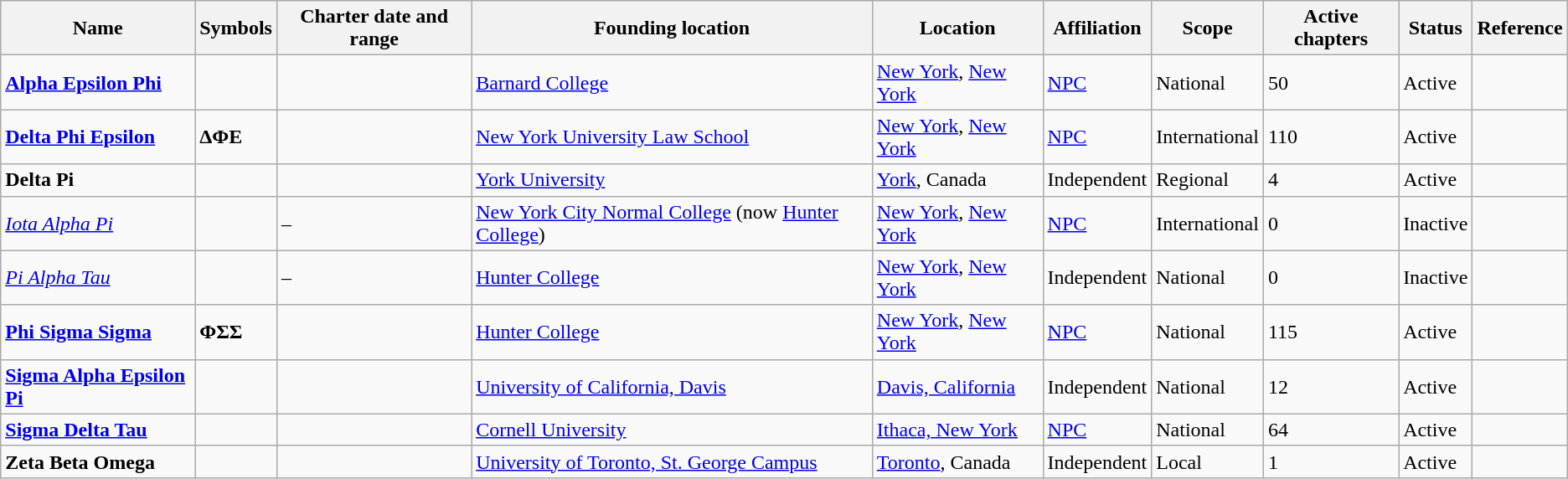<table class="wikitable sortable">
<tr>
<th>Name</th>
<th>Symbols</th>
<th>Charter date and range</th>
<th>Founding location</th>
<th>Location</th>
<th>Affiliation</th>
<th>Scope</th>
<th>Active chapters</th>
<th>Status</th>
<th>Reference</th>
</tr>
<tr>
<td><strong><a href='#'>Alpha Epsilon Phi</a></strong></td>
<td><strong></strong></td>
<td></td>
<td><a href='#'>Barnard College</a></td>
<td><a href='#'>New York</a>, <a href='#'>New York</a></td>
<td><a href='#'>NPC</a></td>
<td>National</td>
<td>50</td>
<td>Active</td>
<td></td>
</tr>
<tr>
<td><strong><a href='#'>Delta Phi Epsilon</a></strong></td>
<td><strong>ΔΦΕ</strong></td>
<td></td>
<td><a href='#'>New York University Law School</a></td>
<td><a href='#'>New York</a>, <a href='#'>New York</a></td>
<td><a href='#'>NPC</a></td>
<td>International</td>
<td>110</td>
<td>Active</td>
<td></td>
</tr>
<tr>
<td><strong>Delta Pi</strong></td>
<td><strong></strong></td>
<td></td>
<td><a href='#'>York University</a></td>
<td><a href='#'>York</a>, Canada</td>
<td>Independent</td>
<td>Regional</td>
<td>4</td>
<td>Active</td>
<td></td>
</tr>
<tr>
<td><em><a href='#'>Iota Alpha Pi</a></em></td>
<td><strong></strong></td>
<td>–</td>
<td><a href='#'>New York City Normal College</a> (now <a href='#'>Hunter College</a>)</td>
<td><a href='#'>New York</a>, <a href='#'>New York</a></td>
<td><a href='#'>NPC</a></td>
<td>International</td>
<td>0</td>
<td>Inactive</td>
<td></td>
</tr>
<tr>
<td><em><a href='#'>Pi Alpha Tau</a></em></td>
<td><strong></strong></td>
<td>–</td>
<td><a href='#'>Hunter College</a></td>
<td><a href='#'>New York</a>, <a href='#'>New York</a></td>
<td>Independent</td>
<td>National</td>
<td>0</td>
<td>Inactive</td>
<td></td>
</tr>
<tr>
<td><strong><a href='#'>Phi Sigma Sigma</a></strong></td>
<td><strong>ΦΣΣ</strong></td>
<td></td>
<td><a href='#'>Hunter College</a></td>
<td><a href='#'>New York</a>, <a href='#'>New York</a></td>
<td><a href='#'>NPC</a></td>
<td>National</td>
<td>115</td>
<td>Active</td>
<td></td>
</tr>
<tr>
<td><strong><a href='#'>Sigma Alpha Epsilon Pi</a></strong></td>
<td><strong></strong></td>
<td></td>
<td><a href='#'>University of California, Davis</a></td>
<td><a href='#'>Davis, California</a></td>
<td>Independent</td>
<td>National</td>
<td>12</td>
<td>Active</td>
<td></td>
</tr>
<tr>
<td><strong><a href='#'>Sigma Delta Tau</a></strong></td>
<td><strong></strong></td>
<td></td>
<td><a href='#'>Cornell University</a></td>
<td><a href='#'>Ithaca, New York</a></td>
<td><a href='#'>NPC</a></td>
<td>National</td>
<td>64</td>
<td>Active</td>
<td></td>
</tr>
<tr>
<td><strong>Zeta Beta Omega</strong></td>
<td><strong></strong></td>
<td></td>
<td><a href='#'>University of Toronto, St. George Campus</a></td>
<td><a href='#'>Toronto</a>, Canada</td>
<td>Independent</td>
<td>Local</td>
<td>1</td>
<td>Active</td>
<td></td>
</tr>
</table>
